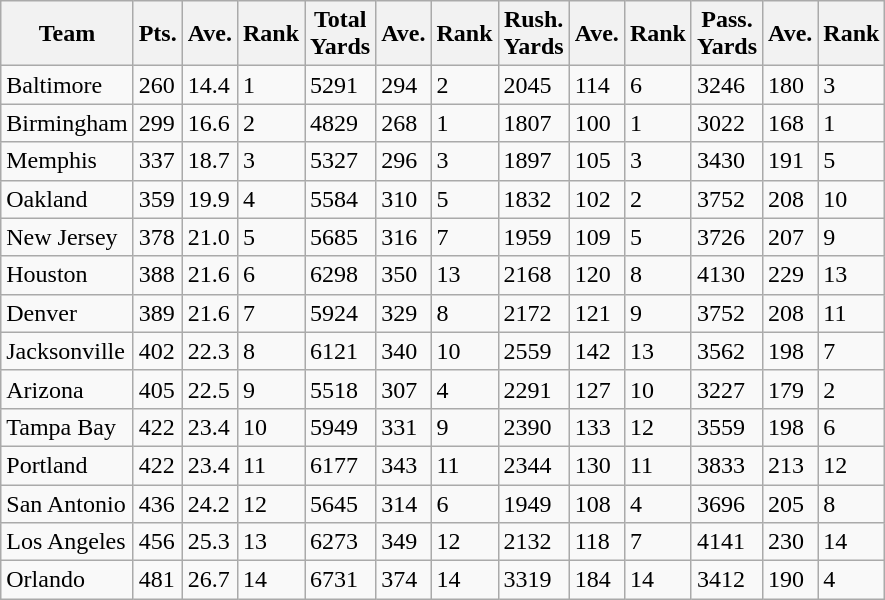<table class="wikitable sortable">
<tr>
<th>Team</th>
<th>Pts.</th>
<th>Ave.</th>
<th>Rank</th>
<th>Total<br>Yards</th>
<th>Ave.</th>
<th>Rank</th>
<th>Rush.<br>Yards</th>
<th>Ave.</th>
<th>Rank</th>
<th>Pass.<br>Yards</th>
<th>Ave.</th>
<th>Rank</th>
</tr>
<tr>
<td>Baltimore</td>
<td>260</td>
<td>14.4</td>
<td>1</td>
<td>5291</td>
<td>294</td>
<td>2</td>
<td>2045</td>
<td>114</td>
<td>6</td>
<td>3246</td>
<td>180</td>
<td>3</td>
</tr>
<tr>
<td>Birmingham</td>
<td>299</td>
<td>16.6</td>
<td>2</td>
<td>4829</td>
<td>268</td>
<td>1</td>
<td>1807</td>
<td>100</td>
<td>1</td>
<td>3022</td>
<td>168</td>
<td>1</td>
</tr>
<tr>
<td>Memphis</td>
<td>337</td>
<td>18.7</td>
<td>3</td>
<td>5327</td>
<td>296</td>
<td>3</td>
<td>1897</td>
<td>105</td>
<td>3</td>
<td>3430</td>
<td>191</td>
<td>5</td>
</tr>
<tr>
<td>Oakland</td>
<td>359</td>
<td>19.9</td>
<td>4</td>
<td>5584</td>
<td>310</td>
<td>5</td>
<td>1832</td>
<td>102</td>
<td>2</td>
<td>3752</td>
<td>208</td>
<td>10</td>
</tr>
<tr>
<td>New Jersey</td>
<td>378</td>
<td>21.0</td>
<td>5</td>
<td>5685</td>
<td>316</td>
<td>7</td>
<td>1959</td>
<td>109</td>
<td>5</td>
<td>3726</td>
<td>207</td>
<td>9</td>
</tr>
<tr>
<td>Houston</td>
<td>388</td>
<td>21.6</td>
<td>6</td>
<td>6298</td>
<td>350</td>
<td>13</td>
<td>2168</td>
<td>120</td>
<td>8</td>
<td>4130</td>
<td>229</td>
<td>13</td>
</tr>
<tr>
<td>Denver</td>
<td>389</td>
<td>21.6</td>
<td>7</td>
<td>5924</td>
<td>329</td>
<td>8</td>
<td>2172</td>
<td>121</td>
<td>9</td>
<td>3752</td>
<td>208</td>
<td>11</td>
</tr>
<tr>
<td>Jacksonville</td>
<td>402</td>
<td>22.3</td>
<td>8</td>
<td>6121</td>
<td>340</td>
<td>10</td>
<td>2559</td>
<td>142</td>
<td>13</td>
<td>3562</td>
<td>198</td>
<td>7</td>
</tr>
<tr>
<td>Arizona</td>
<td>405</td>
<td>22.5</td>
<td>9</td>
<td>5518</td>
<td>307</td>
<td>4</td>
<td>2291</td>
<td>127</td>
<td>10</td>
<td>3227</td>
<td>179</td>
<td>2</td>
</tr>
<tr>
<td>Tampa Bay</td>
<td>422</td>
<td>23.4</td>
<td>10</td>
<td>5949</td>
<td>331</td>
<td>9</td>
<td>2390</td>
<td>133</td>
<td>12</td>
<td>3559</td>
<td>198</td>
<td>6</td>
</tr>
<tr>
<td>Portland</td>
<td>422</td>
<td>23.4</td>
<td>11</td>
<td>6177</td>
<td>343</td>
<td>11</td>
<td>2344</td>
<td>130</td>
<td>11</td>
<td>3833</td>
<td>213</td>
<td>12</td>
</tr>
<tr>
<td>San Antonio</td>
<td>436</td>
<td>24.2</td>
<td>12</td>
<td>5645</td>
<td>314</td>
<td>6</td>
<td>1949</td>
<td>108</td>
<td>4</td>
<td>3696</td>
<td>205</td>
<td>8</td>
</tr>
<tr>
<td>Los Angeles</td>
<td>456</td>
<td>25.3</td>
<td>13</td>
<td>6273</td>
<td>349</td>
<td>12</td>
<td>2132</td>
<td>118</td>
<td>7</td>
<td>4141</td>
<td>230</td>
<td>14</td>
</tr>
<tr>
<td>Orlando</td>
<td>481</td>
<td>26.7</td>
<td>14</td>
<td>6731</td>
<td>374</td>
<td>14</td>
<td>3319</td>
<td>184</td>
<td>14</td>
<td>3412</td>
<td>190</td>
<td>4</td>
</tr>
</table>
